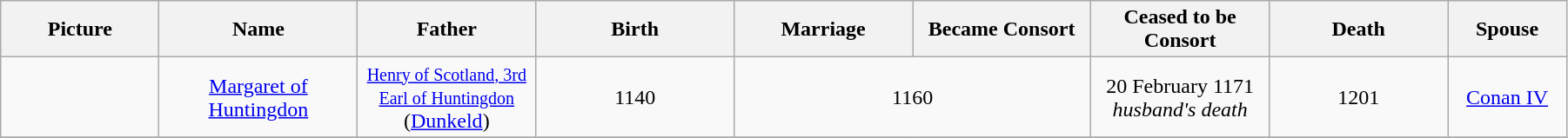<table width=95% class="wikitable">
<tr>
<th width = "8%">Picture</th>
<th width = "10%">Name</th>
<th width = "9%">Father</th>
<th width = "10%">Birth</th>
<th width = "9%">Marriage</th>
<th width = "9%">Became Consort</th>
<th width = "9%">Ceased to be Consort</th>
<th width = "9%">Death</th>
<th width = "6%">Spouse</th>
</tr>
<tr>
<td align="center"></td>
<td align="center"><a href='#'>Margaret of Huntingdon</a><br></td>
<td align="center"><small><a href='#'>Henry of Scotland, 3rd Earl of Huntingdon</a></small><br> (<a href='#'>Dunkeld</a>)</td>
<td align="center">1140</td>
<td align="center" colspan="2">1160</td>
<td align="center">20 February 1171<br><em>husband's death</em></td>
<td align="center">1201</td>
<td align="center"><a href='#'>Conan IV</a></td>
</tr>
<tr>
</tr>
</table>
